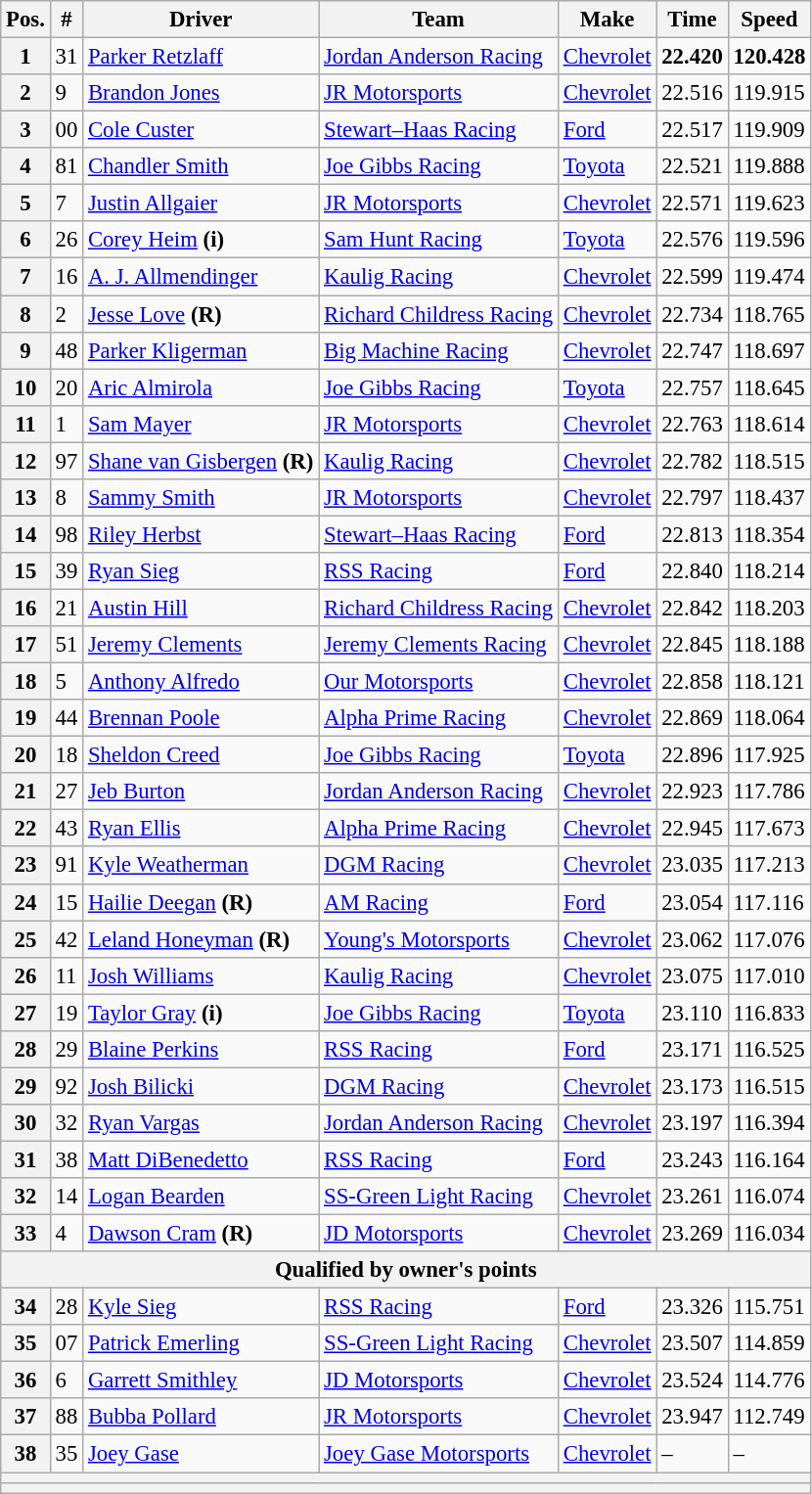<table class="wikitable" style="font-size:95%">
<tr>
<th>Pos.</th>
<th>#</th>
<th>Driver</th>
<th>Team</th>
<th>Make</th>
<th>Time</th>
<th>Speed</th>
</tr>
<tr>
<th>1</th>
<td>31</td>
<td><a href='#'>Parker Retzlaff</a></td>
<td><a href='#'>Jordan Anderson Racing</a></td>
<td><a href='#'>Chevrolet</a></td>
<td><strong>22.420</strong></td>
<td><strong>120.428</strong></td>
</tr>
<tr>
<th>2</th>
<td>9</td>
<td><a href='#'>Brandon Jones</a></td>
<td><a href='#'>JR Motorsports</a></td>
<td><a href='#'>Chevrolet</a></td>
<td>22.516</td>
<td>119.915</td>
</tr>
<tr>
<th>3</th>
<td>00</td>
<td><a href='#'>Cole Custer</a></td>
<td><a href='#'>Stewart–Haas Racing</a></td>
<td><a href='#'>Ford</a></td>
<td>22.517</td>
<td>119.909</td>
</tr>
<tr>
<th>4</th>
<td>81</td>
<td><a href='#'>Chandler Smith</a></td>
<td><a href='#'>Joe Gibbs Racing</a></td>
<td><a href='#'>Toyota</a></td>
<td>22.521</td>
<td>119.888</td>
</tr>
<tr>
<th>5</th>
<td>7</td>
<td><a href='#'>Justin Allgaier</a></td>
<td><a href='#'>JR Motorsports</a></td>
<td><a href='#'>Chevrolet</a></td>
<td>22.571</td>
<td>119.623</td>
</tr>
<tr>
<th>6</th>
<td>26</td>
<td><a href='#'>Corey Heim</a> <strong>(i)</strong></td>
<td><a href='#'>Sam Hunt Racing</a></td>
<td><a href='#'>Toyota</a></td>
<td>22.576</td>
<td>119.596</td>
</tr>
<tr>
<th>7</th>
<td>16</td>
<td><a href='#'>A. J. Allmendinger</a></td>
<td><a href='#'>Kaulig Racing</a></td>
<td><a href='#'>Chevrolet</a></td>
<td>22.599</td>
<td>119.474</td>
</tr>
<tr>
<th>8</th>
<td>2</td>
<td><a href='#'>Jesse Love</a> <strong>(R)</strong></td>
<td><a href='#'>Richard Childress Racing</a></td>
<td><a href='#'>Chevrolet</a></td>
<td>22.734</td>
<td>118.765</td>
</tr>
<tr>
<th>9</th>
<td>48</td>
<td><a href='#'>Parker Kligerman</a></td>
<td><a href='#'>Big Machine Racing</a></td>
<td><a href='#'>Chevrolet</a></td>
<td>22.747</td>
<td>118.697</td>
</tr>
<tr>
<th>10</th>
<td>20</td>
<td><a href='#'>Aric Almirola</a></td>
<td><a href='#'>Joe Gibbs Racing</a></td>
<td><a href='#'>Toyota</a></td>
<td>22.757</td>
<td>118.645</td>
</tr>
<tr>
<th>11</th>
<td>1</td>
<td><a href='#'>Sam Mayer</a></td>
<td><a href='#'>JR Motorsports</a></td>
<td><a href='#'>Chevrolet</a></td>
<td>22.763</td>
<td>118.614</td>
</tr>
<tr>
<th>12</th>
<td>97</td>
<td><a href='#'>Shane van Gisbergen</a> <strong>(R)</strong></td>
<td><a href='#'>Kaulig Racing</a></td>
<td><a href='#'>Chevrolet</a></td>
<td>22.782</td>
<td>118.515</td>
</tr>
<tr>
<th>13</th>
<td>8</td>
<td><a href='#'>Sammy Smith</a></td>
<td><a href='#'>JR Motorsports</a></td>
<td><a href='#'>Chevrolet</a></td>
<td>22.797</td>
<td>118.437</td>
</tr>
<tr>
<th>14</th>
<td>98</td>
<td><a href='#'>Riley Herbst</a></td>
<td><a href='#'>Stewart–Haas Racing</a></td>
<td><a href='#'>Ford</a></td>
<td>22.813</td>
<td>118.354</td>
</tr>
<tr>
<th>15</th>
<td>39</td>
<td><a href='#'>Ryan Sieg</a></td>
<td><a href='#'>RSS Racing</a></td>
<td><a href='#'>Ford</a></td>
<td>22.840</td>
<td>118.214</td>
</tr>
<tr>
<th>16</th>
<td>21</td>
<td><a href='#'>Austin Hill</a></td>
<td><a href='#'>Richard Childress Racing</a></td>
<td><a href='#'>Chevrolet</a></td>
<td>22.842</td>
<td>118.203</td>
</tr>
<tr>
<th>17</th>
<td>51</td>
<td><a href='#'>Jeremy Clements</a></td>
<td><a href='#'>Jeremy Clements Racing</a></td>
<td><a href='#'>Chevrolet</a></td>
<td>22.845</td>
<td>118.188</td>
</tr>
<tr>
<th>18</th>
<td>5</td>
<td><a href='#'>Anthony Alfredo</a></td>
<td><a href='#'>Our Motorsports</a></td>
<td><a href='#'>Chevrolet</a></td>
<td>22.858</td>
<td>118.121</td>
</tr>
<tr>
<th>19</th>
<td>44</td>
<td><a href='#'>Brennan Poole</a></td>
<td><a href='#'>Alpha Prime Racing</a></td>
<td><a href='#'>Chevrolet</a></td>
<td>22.869</td>
<td>118.064</td>
</tr>
<tr>
<th>20</th>
<td>18</td>
<td><a href='#'>Sheldon Creed</a></td>
<td><a href='#'>Joe Gibbs Racing</a></td>
<td><a href='#'>Toyota</a></td>
<td>22.896</td>
<td>117.925</td>
</tr>
<tr>
<th>21</th>
<td>27</td>
<td><a href='#'>Jeb Burton</a></td>
<td><a href='#'>Jordan Anderson Racing</a></td>
<td><a href='#'>Chevrolet</a></td>
<td>22.923</td>
<td>117.786</td>
</tr>
<tr>
<th>22</th>
<td>43</td>
<td><a href='#'>Ryan Ellis</a></td>
<td><a href='#'>Alpha Prime Racing</a></td>
<td><a href='#'>Chevrolet</a></td>
<td>22.945</td>
<td>117.673</td>
</tr>
<tr>
<th>23</th>
<td>91</td>
<td><a href='#'>Kyle Weatherman</a></td>
<td><a href='#'>DGM Racing</a></td>
<td><a href='#'>Chevrolet</a></td>
<td>23.035</td>
<td>117.213</td>
</tr>
<tr>
<th>24</th>
<td>15</td>
<td><a href='#'>Hailie Deegan</a> <strong>(R)</strong></td>
<td><a href='#'>AM Racing</a></td>
<td><a href='#'>Ford</a></td>
<td>23.054</td>
<td>117.116</td>
</tr>
<tr>
<th>25</th>
<td>42</td>
<td><a href='#'>Leland Honeyman</a> <strong>(R)</strong></td>
<td><a href='#'>Young's Motorsports</a></td>
<td><a href='#'>Chevrolet</a></td>
<td>23.062</td>
<td>117.076</td>
</tr>
<tr>
<th>26</th>
<td>11</td>
<td><a href='#'>Josh Williams</a></td>
<td><a href='#'>Kaulig Racing</a></td>
<td><a href='#'>Chevrolet</a></td>
<td>23.075</td>
<td>117.010</td>
</tr>
<tr>
<th>27</th>
<td>19</td>
<td><a href='#'>Taylor Gray</a> <strong>(i)</strong></td>
<td><a href='#'>Joe Gibbs Racing</a></td>
<td><a href='#'>Toyota</a></td>
<td>23.110</td>
<td>116.833</td>
</tr>
<tr>
<th>28</th>
<td>29</td>
<td><a href='#'>Blaine Perkins</a></td>
<td><a href='#'>RSS Racing</a></td>
<td><a href='#'>Ford</a></td>
<td>23.171</td>
<td>116.525</td>
</tr>
<tr>
<th>29</th>
<td>92</td>
<td><a href='#'>Josh Bilicki</a></td>
<td><a href='#'>DGM Racing</a></td>
<td><a href='#'>Chevrolet</a></td>
<td>23.173</td>
<td>116.515</td>
</tr>
<tr>
<th>30</th>
<td>32</td>
<td><a href='#'>Ryan Vargas</a></td>
<td><a href='#'>Jordan Anderson Racing</a></td>
<td><a href='#'>Chevrolet</a></td>
<td>23.197</td>
<td>116.394</td>
</tr>
<tr>
<th>31</th>
<td>38</td>
<td><a href='#'>Matt DiBenedetto</a></td>
<td><a href='#'>RSS Racing</a></td>
<td><a href='#'>Ford</a></td>
<td>23.243</td>
<td>116.164</td>
</tr>
<tr>
<th>32</th>
<td>14</td>
<td><a href='#'>Logan Bearden</a></td>
<td><a href='#'>SS-Green Light Racing</a></td>
<td><a href='#'>Chevrolet</a></td>
<td>23.261</td>
<td>116.074</td>
</tr>
<tr>
<th>33</th>
<td>4</td>
<td><a href='#'>Dawson Cram</a> <strong>(R)</strong></td>
<td><a href='#'>JD Motorsports</a></td>
<td><a href='#'>Chevrolet</a></td>
<td>23.269</td>
<td>116.034</td>
</tr>
<tr>
<th colspan="7">Qualified by owner's points</th>
</tr>
<tr>
<th>34</th>
<td>28</td>
<td><a href='#'>Kyle Sieg</a></td>
<td><a href='#'>RSS Racing</a></td>
<td><a href='#'>Ford</a></td>
<td>23.326</td>
<td>115.751</td>
</tr>
<tr>
<th>35</th>
<td>07</td>
<td><a href='#'>Patrick Emerling</a></td>
<td><a href='#'>SS-Green Light Racing</a></td>
<td><a href='#'>Chevrolet</a></td>
<td>23.507</td>
<td>114.859</td>
</tr>
<tr>
<th>36</th>
<td>6</td>
<td><a href='#'>Garrett Smithley</a></td>
<td><a href='#'>JD Motorsports</a></td>
<td><a href='#'>Chevrolet</a></td>
<td>23.524</td>
<td>114.776</td>
</tr>
<tr>
<th>37</th>
<td>88</td>
<td><a href='#'>Bubba Pollard</a></td>
<td><a href='#'>JR Motorsports</a></td>
<td><a href='#'>Chevrolet</a></td>
<td>23.947</td>
<td>112.749</td>
</tr>
<tr>
<th>38</th>
<td>35</td>
<td><a href='#'>Joey Gase</a></td>
<td><a href='#'>Joey Gase Motorsports</a></td>
<td><a href='#'>Chevrolet</a></td>
<td>–</td>
<td>–</td>
</tr>
<tr>
<th colspan="7"></th>
</tr>
<tr>
<th colspan="7"></th>
</tr>
</table>
